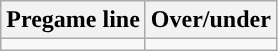<table class="wikitable">
<tr align="center">
<th>Pregame line</th>
<th>Over/under</th>
</tr>
<tr align="center">
<td></td>
<td></td>
</tr>
</table>
